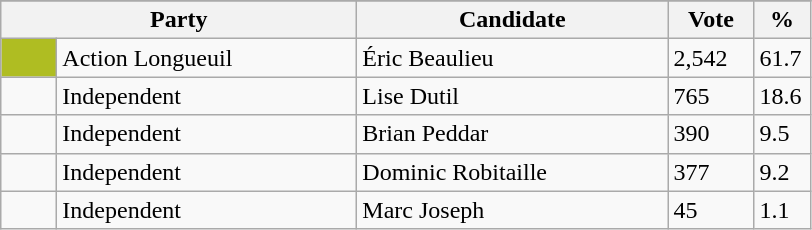<table class="wikitable">
<tr>
</tr>
<tr>
<th bgcolor="#DDDDFF" width="230px" colspan="2">Party</th>
<th bgcolor="#DDDDFF" width="200px">Candidate</th>
<th bgcolor="#DDDDFF" width="50px">Vote</th>
<th bgcolor="#DDDDFF" width="30px">%</th>
</tr>
<tr>
<td bgcolor=#AFBD22 width="30px"> </td>
<td>Action Longueuil</td>
<td>Éric Beaulieu</td>
<td>2,542</td>
<td>61.7</td>
</tr>
<tr>
<td> </td>
<td>Independent</td>
<td>Lise Dutil</td>
<td>765</td>
<td>18.6</td>
</tr>
<tr>
<td> </td>
<td>Independent</td>
<td>Brian Peddar</td>
<td>390</td>
<td>9.5</td>
</tr>
<tr>
<td> </td>
<td>Independent</td>
<td>Dominic Robitaille</td>
<td>377</td>
<td>9.2</td>
</tr>
<tr>
<td> </td>
<td>Independent</td>
<td>Marc Joseph</td>
<td>45</td>
<td>1.1</td>
</tr>
</table>
